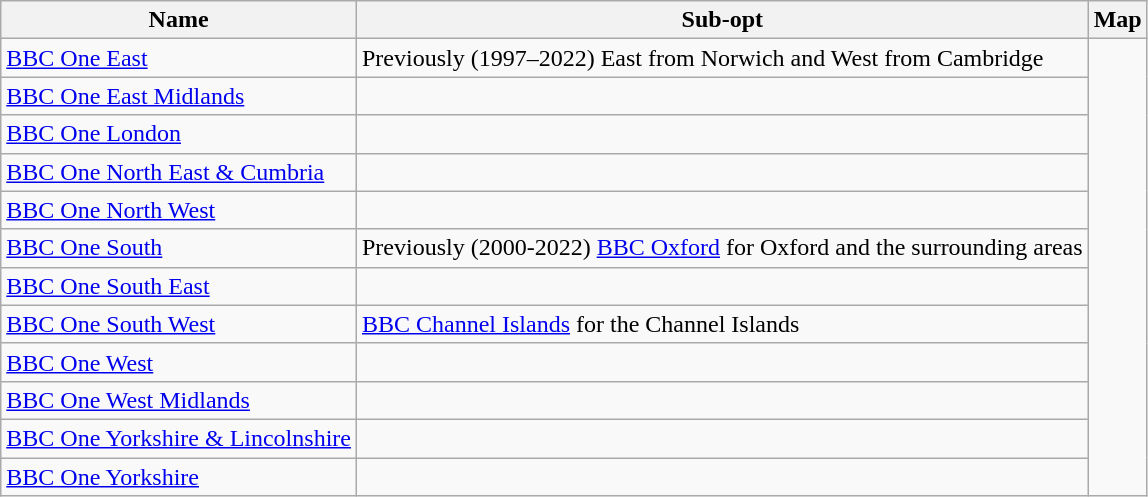<table class="wikitable">
<tr>
<th>Name</th>
<th>Sub-opt</th>
<th>Map</th>
</tr>
<tr>
<td><a href='#'>BBC One East</a></td>
<td>Previously (1997–2022) East from Norwich and West from Cambridge</td>
<td rowspan="12"></td>
</tr>
<tr>
<td><a href='#'>BBC One East Midlands</a></td>
<td></td>
</tr>
<tr>
<td><a href='#'>BBC One London</a></td>
<td></td>
</tr>
<tr>
<td><a href='#'>BBC One North East & Cumbria</a></td>
<td></td>
</tr>
<tr>
<td><a href='#'>BBC One North West</a></td>
<td></td>
</tr>
<tr>
<td><a href='#'>BBC One South</a></td>
<td>Previously (2000-2022) <a href='#'>BBC Oxford</a> for Oxford and the surrounding areas</td>
</tr>
<tr>
<td><a href='#'>BBC One South East</a></td>
<td></td>
</tr>
<tr>
<td><a href='#'>BBC One South West</a></td>
<td><a href='#'>BBC Channel Islands</a> for the Channel Islands</td>
</tr>
<tr>
<td><a href='#'>BBC One West</a></td>
<td></td>
</tr>
<tr>
<td><a href='#'>BBC One West Midlands</a></td>
<td></td>
</tr>
<tr>
<td><a href='#'>BBC One Yorkshire & Lincolnshire</a></td>
<td></td>
</tr>
<tr>
<td><a href='#'>BBC One Yorkshire</a></td>
<td></td>
</tr>
</table>
